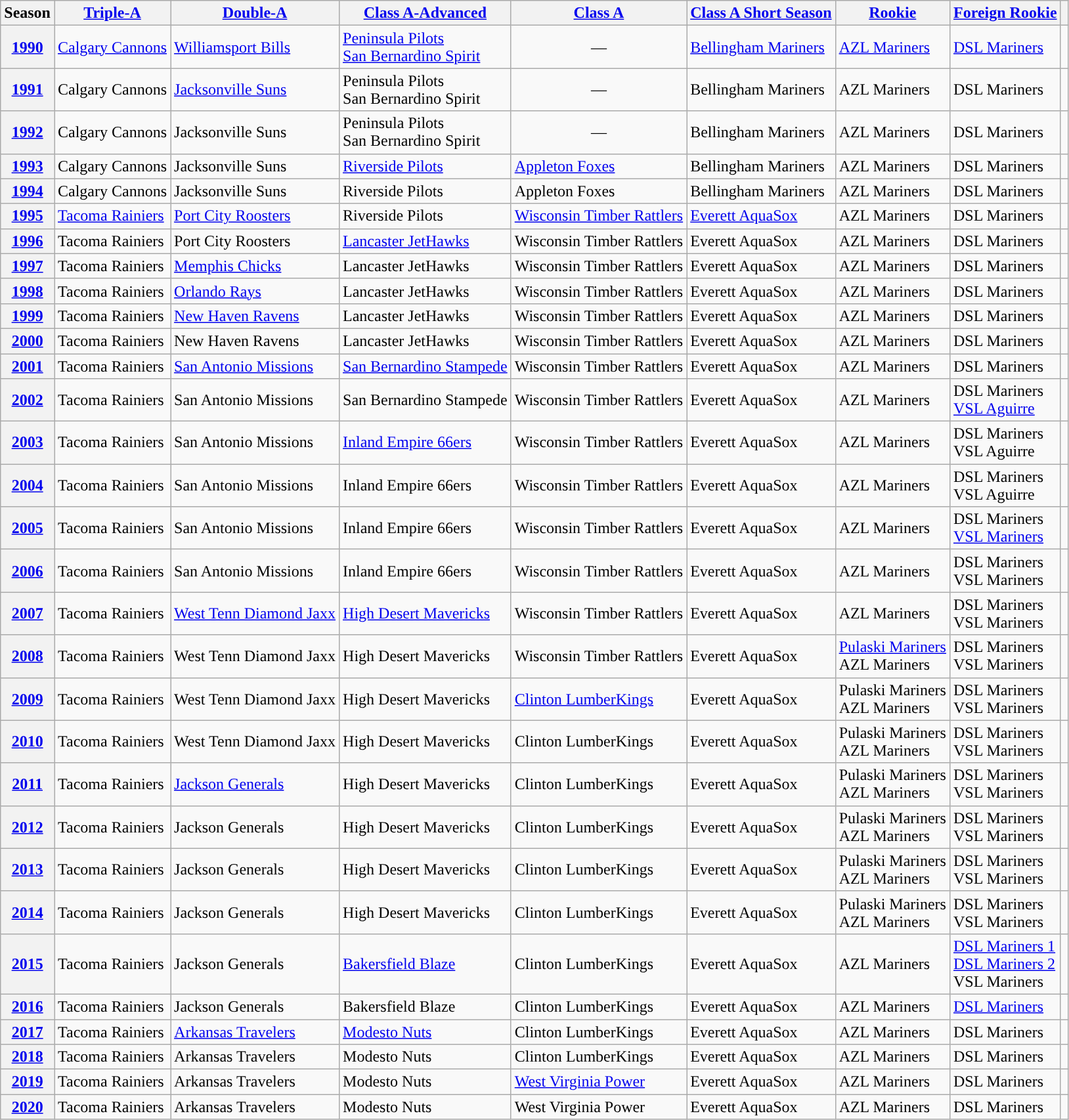<table class="wikitable plainrowheaders">
<tr>
<th scope="col">Season</th>
<th scope="col"><a href='#'><span>Triple-A</span></a></th>
<th scope="col"><a href='#'><span>Double-A</span></a></th>
<th scope="col"><a href='#'><span>Class A-Advanced</span></a></th>
<th scope="col"><a href='#'><span>Class A</span></a></th>
<th scope="col"><a href='#'><span>Class A Short Season</span></a></th>
<th scope="col"><a href='#'><span>Rookie</span></a></th>
<th scope="col"><a href='#'><span>Foreign Rookie</span></a></th>
<th scope="col"></th>
</tr>
<tr>
<th scope="row" style="text-align:center"><a href='#'>1990</a></th>
<td><a href='#'>Calgary Cannons</a></td>
<td><a href='#'>Williamsport Bills</a></td>
<td><a href='#'>Peninsula Pilots</a><br><a href='#'>San Bernardino Spirit</a></td>
<td align="center">—</td>
<td><a href='#'>Bellingham Mariners</a></td>
<td><a href='#'>AZL Mariners</a></td>
<td><a href='#'>DSL Mariners</a></td>
<td align="center"></td>
</tr>
<tr>
<th scope="row" style="text-align:center"><a href='#'>1991</a></th>
<td>Calgary Cannons</td>
<td><a href='#'>Jacksonville Suns</a></td>
<td>Peninsula Pilots<br>San Bernardino Spirit</td>
<td align="center">—</td>
<td>Bellingham Mariners</td>
<td>AZL Mariners</td>
<td>DSL Mariners</td>
<td align="center"></td>
</tr>
<tr>
<th scope="row" style="text-align:center"><a href='#'>1992</a></th>
<td>Calgary Cannons</td>
<td>Jacksonville Suns</td>
<td>Peninsula Pilots<br>San Bernardino Spirit</td>
<td align="center">—</td>
<td>Bellingham Mariners</td>
<td>AZL Mariners</td>
<td>DSL Mariners</td>
<td align="center"></td>
</tr>
<tr>
<th scope="row" style="text-align:center"><a href='#'>1993</a></th>
<td>Calgary Cannons</td>
<td>Jacksonville Suns</td>
<td><a href='#'>Riverside Pilots</a></td>
<td><a href='#'>Appleton Foxes</a></td>
<td>Bellingham Mariners</td>
<td>AZL Mariners</td>
<td>DSL Mariners</td>
<td align="center"></td>
</tr>
<tr>
<th scope="row" style="text-align:center"><a href='#'>1994</a></th>
<td>Calgary Cannons</td>
<td>Jacksonville Suns</td>
<td>Riverside Pilots</td>
<td>Appleton Foxes</td>
<td>Bellingham Mariners</td>
<td>AZL Mariners</td>
<td>DSL Mariners</td>
<td align="center"></td>
</tr>
<tr>
<th scope="row" style="text-align:center"><a href='#'>1995</a></th>
<td><a href='#'>Tacoma Rainiers</a></td>
<td><a href='#'>Port City Roosters</a></td>
<td>Riverside Pilots</td>
<td><a href='#'>Wisconsin Timber Rattlers</a></td>
<td><a href='#'>Everett AquaSox</a></td>
<td>AZL Mariners</td>
<td>DSL Mariners</td>
<td align="center"></td>
</tr>
<tr>
<th scope="row" style="text-align:center"><a href='#'>1996</a></th>
<td>Tacoma Rainiers</td>
<td>Port City Roosters</td>
<td><a href='#'>Lancaster JetHawks</a></td>
<td>Wisconsin Timber Rattlers</td>
<td>Everett AquaSox</td>
<td>AZL Mariners</td>
<td>DSL Mariners</td>
<td align="center"></td>
</tr>
<tr>
<th scope="row" style="text-align:center"><a href='#'>1997</a></th>
<td>Tacoma Rainiers</td>
<td><a href='#'>Memphis Chicks</a></td>
<td>Lancaster JetHawks</td>
<td>Wisconsin Timber Rattlers</td>
<td>Everett AquaSox</td>
<td>AZL Mariners</td>
<td>DSL Mariners</td>
<td align="center"></td>
</tr>
<tr>
<th scope="row" style="text-align:center"><a href='#'>1998</a></th>
<td>Tacoma Rainiers</td>
<td><a href='#'>Orlando Rays</a></td>
<td>Lancaster JetHawks</td>
<td>Wisconsin Timber Rattlers</td>
<td>Everett AquaSox</td>
<td>AZL Mariners</td>
<td>DSL Mariners</td>
<td align="center"></td>
</tr>
<tr>
<th scope="row" style="text-align:center"><a href='#'>1999</a></th>
<td>Tacoma Rainiers</td>
<td><a href='#'>New Haven Ravens</a></td>
<td>Lancaster JetHawks</td>
<td>Wisconsin Timber Rattlers</td>
<td>Everett AquaSox</td>
<td>AZL Mariners</td>
<td>DSL Mariners</td>
<td align="center"></td>
</tr>
<tr>
<th scope="row" style="text-align:center"><a href='#'>2000</a></th>
<td>Tacoma Rainiers</td>
<td>New Haven Ravens</td>
<td>Lancaster JetHawks</td>
<td>Wisconsin Timber Rattlers</td>
<td>Everett AquaSox</td>
<td>AZL Mariners</td>
<td>DSL Mariners</td>
<td align="center"></td>
</tr>
<tr>
<th scope="row" style="text-align:center"><a href='#'>2001</a></th>
<td>Tacoma Rainiers</td>
<td><a href='#'>San Antonio Missions</a></td>
<td><a href='#'>San Bernardino Stampede</a></td>
<td>Wisconsin Timber Rattlers</td>
<td>Everett AquaSox</td>
<td>AZL Mariners</td>
<td>DSL Mariners</td>
<td align="center"></td>
</tr>
<tr>
<th scope="row" style="text-align:center"><a href='#'>2002</a></th>
<td>Tacoma Rainiers</td>
<td>San Antonio Missions</td>
<td>San Bernardino Stampede</td>
<td>Wisconsin Timber Rattlers</td>
<td>Everett AquaSox</td>
<td>AZL Mariners</td>
<td>DSL Mariners<br><a href='#'>VSL Aguirre</a></td>
<td align="center"></td>
</tr>
<tr>
<th scope="row" style="text-align:center"><a href='#'>2003</a></th>
<td>Tacoma Rainiers</td>
<td>San Antonio Missions</td>
<td><a href='#'>Inland Empire 66ers</a></td>
<td>Wisconsin Timber Rattlers</td>
<td>Everett AquaSox</td>
<td>AZL Mariners</td>
<td>DSL Mariners<br>VSL Aguirre</td>
<td align="center"></td>
</tr>
<tr>
<th scope="row" style="text-align:center"><a href='#'>2004</a></th>
<td>Tacoma Rainiers</td>
<td>San Antonio Missions</td>
<td>Inland Empire 66ers</td>
<td>Wisconsin Timber Rattlers</td>
<td>Everett AquaSox</td>
<td>AZL Mariners</td>
<td>DSL Mariners<br>VSL Aguirre</td>
<td align="center"></td>
</tr>
<tr>
<th scope="row" style="text-align:center"><a href='#'>2005</a></th>
<td>Tacoma Rainiers</td>
<td>San Antonio Missions</td>
<td>Inland Empire 66ers</td>
<td>Wisconsin Timber Rattlers</td>
<td>Everett AquaSox</td>
<td>AZL Mariners</td>
<td>DSL Mariners<br><a href='#'>VSL Mariners</a></td>
<td align="center"></td>
</tr>
<tr>
<th scope="row" style="text-align:center"><a href='#'>2006</a></th>
<td>Tacoma Rainiers</td>
<td>San Antonio Missions</td>
<td>Inland Empire 66ers</td>
<td>Wisconsin Timber Rattlers</td>
<td>Everett AquaSox</td>
<td>AZL Mariners</td>
<td>DSL Mariners<br>VSL Mariners</td>
<td align="center"></td>
</tr>
<tr>
<th scope="row" style="text-align:center"><a href='#'>2007</a></th>
<td>Tacoma Rainiers</td>
<td><a href='#'>West Tenn Diamond Jaxx</a></td>
<td><a href='#'>High Desert Mavericks</a></td>
<td>Wisconsin Timber Rattlers</td>
<td>Everett AquaSox</td>
<td>AZL Mariners</td>
<td>DSL Mariners<br>VSL Mariners</td>
<td align="center"></td>
</tr>
<tr>
<th scope="row" style="text-align:center"><a href='#'>2008</a></th>
<td>Tacoma Rainiers</td>
<td>West Tenn Diamond Jaxx</td>
<td>High Desert Mavericks</td>
<td>Wisconsin Timber Rattlers</td>
<td>Everett AquaSox</td>
<td><a href='#'>Pulaski Mariners</a><br>AZL Mariners</td>
<td>DSL Mariners<br>VSL Mariners</td>
<td align="center"></td>
</tr>
<tr>
<th scope="row" style="text-align:center"><a href='#'>2009</a></th>
<td>Tacoma Rainiers</td>
<td>West Tenn Diamond Jaxx</td>
<td>High Desert Mavericks</td>
<td><a href='#'>Clinton LumberKings</a></td>
<td>Everett AquaSox</td>
<td>Pulaski Mariners<br>AZL Mariners</td>
<td>DSL Mariners<br>VSL Mariners</td>
<td align="center"></td>
</tr>
<tr>
<th scope="row" style="text-align:center"><a href='#'>2010</a></th>
<td>Tacoma Rainiers</td>
<td>West Tenn Diamond Jaxx</td>
<td>High Desert Mavericks</td>
<td>Clinton LumberKings</td>
<td>Everett AquaSox</td>
<td>Pulaski Mariners<br>AZL Mariners</td>
<td>DSL Mariners<br>VSL Mariners</td>
<td align="center"></td>
</tr>
<tr>
<th scope="row" style="text-align:center"><a href='#'>2011</a></th>
<td>Tacoma Rainiers</td>
<td><a href='#'>Jackson Generals</a></td>
<td>High Desert Mavericks</td>
<td>Clinton LumberKings</td>
<td>Everett AquaSox</td>
<td>Pulaski Mariners<br>AZL Mariners</td>
<td>DSL Mariners<br>VSL Mariners</td>
<td align="center"></td>
</tr>
<tr>
<th scope="row" style="text-align:center"><a href='#'>2012</a></th>
<td>Tacoma Rainiers</td>
<td>Jackson Generals</td>
<td>High Desert Mavericks</td>
<td>Clinton LumberKings</td>
<td>Everett AquaSox</td>
<td>Pulaski Mariners<br>AZL Mariners</td>
<td>DSL Mariners<br>VSL Mariners</td>
<td align="center"></td>
</tr>
<tr>
<th scope="row" style="text-align:center"><a href='#'>2013</a></th>
<td>Tacoma Rainiers</td>
<td>Jackson Generals</td>
<td>High Desert Mavericks</td>
<td>Clinton LumberKings</td>
<td>Everett AquaSox</td>
<td>Pulaski Mariners<br>AZL Mariners</td>
<td>DSL Mariners<br>VSL Mariners</td>
<td align="center"></td>
</tr>
<tr>
<th scope="row" style="text-align:center"><a href='#'>2014</a></th>
<td>Tacoma Rainiers</td>
<td>Jackson Generals</td>
<td>High Desert Mavericks</td>
<td>Clinton LumberKings</td>
<td>Everett AquaSox</td>
<td>Pulaski Mariners<br>AZL Mariners</td>
<td>DSL Mariners<br>VSL Mariners</td>
<td align="center"></td>
</tr>
<tr>
<th scope="row" style="text-align:center"><a href='#'>2015</a></th>
<td>Tacoma Rainiers</td>
<td>Jackson Generals</td>
<td><a href='#'>Bakersfield Blaze</a></td>
<td>Clinton LumberKings</td>
<td>Everett AquaSox</td>
<td>AZL Mariners</td>
<td><a href='#'>DSL Mariners 1</a><br><a href='#'>DSL Mariners 2</a><br>VSL Mariners</td>
<td align="center"></td>
</tr>
<tr>
<th scope="row" style="text-align:center"><a href='#'>2016</a></th>
<td>Tacoma Rainiers</td>
<td>Jackson Generals</td>
<td>Bakersfield Blaze</td>
<td>Clinton LumberKings</td>
<td>Everett AquaSox</td>
<td>AZL Mariners</td>
<td><a href='#'>DSL Mariners</a></td>
<td align="center"></td>
</tr>
<tr>
<th scope="row" style="text-align:center"><a href='#'>2017</a></th>
<td>Tacoma Rainiers</td>
<td><a href='#'>Arkansas Travelers</a></td>
<td><a href='#'>Modesto Nuts</a></td>
<td>Clinton LumberKings</td>
<td>Everett AquaSox</td>
<td>AZL Mariners</td>
<td>DSL Mariners</td>
<td align="center"></td>
</tr>
<tr>
<th scope="row" style="text-align:center"><a href='#'>2018</a></th>
<td>Tacoma Rainiers</td>
<td>Arkansas Travelers</td>
<td>Modesto Nuts</td>
<td>Clinton LumberKings</td>
<td>Everett AquaSox</td>
<td>AZL Mariners</td>
<td>DSL Mariners</td>
<td align="center"></td>
</tr>
<tr>
<th scope="row" style="text-align:center"><a href='#'>2019</a></th>
<td>Tacoma Rainiers</td>
<td>Arkansas Travelers</td>
<td>Modesto Nuts</td>
<td><a href='#'>West Virginia Power</a></td>
<td>Everett AquaSox</td>
<td>AZL Mariners</td>
<td>DSL Mariners</td>
<td align="center"></td>
</tr>
<tr>
<th scope="row" style="text-align:center"><a href='#'>2020</a></th>
<td>Tacoma Rainiers</td>
<td>Arkansas Travelers</td>
<td>Modesto Nuts</td>
<td>West Virginia Power</td>
<td>Everett AquaSox</td>
<td>AZL Mariners</td>
<td>DSL Mariners</td>
<td align="center"></td>
</tr>
</table>
